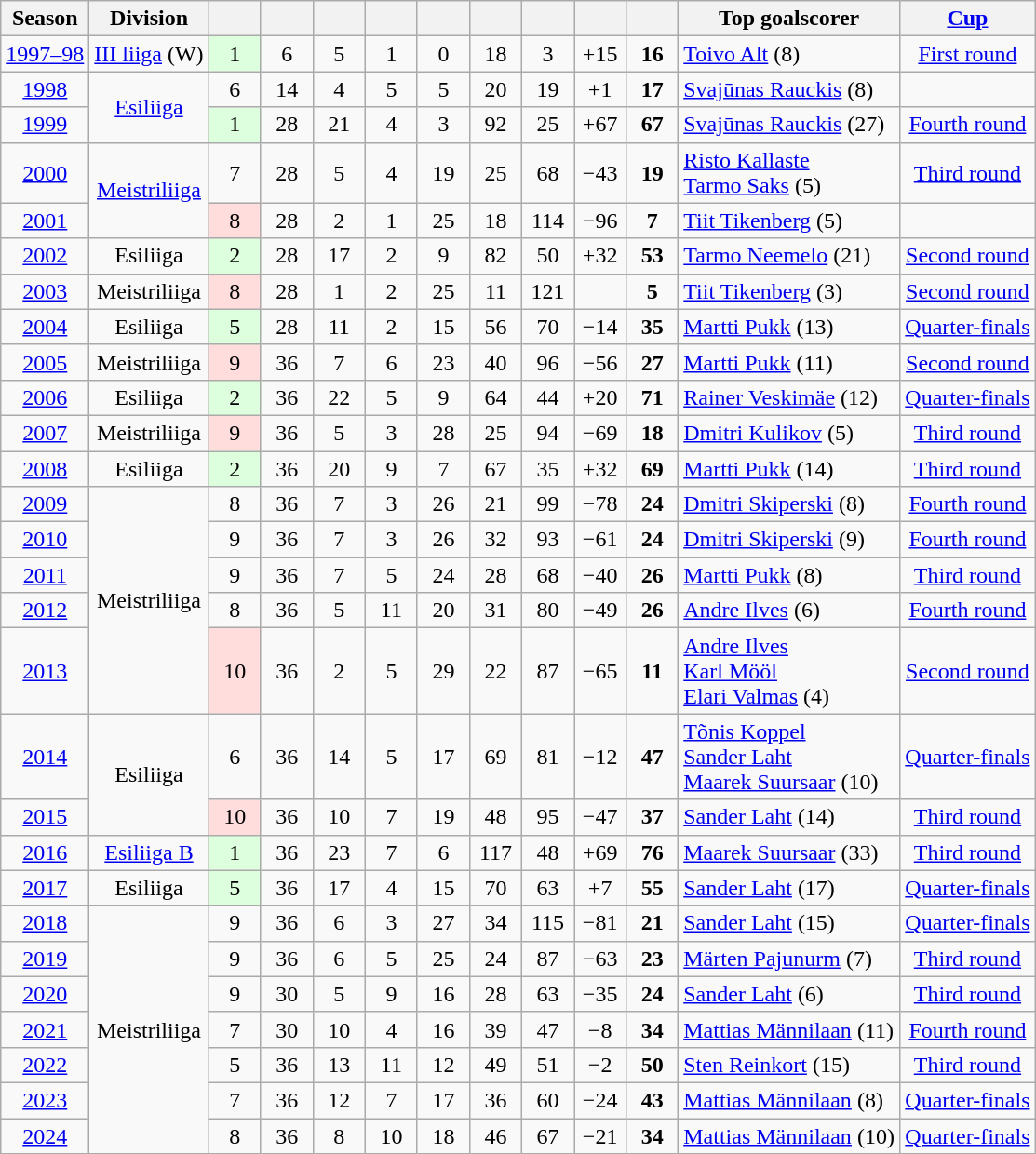<table class="wikitable collapsible">
<tr>
<th>Season</th>
<th>Division</th>
<th width=30px></th>
<th width=30px></th>
<th width=30px></th>
<th width=30px></th>
<th width=30px></th>
<th width=30px></th>
<th width=30px></th>
<th width=30px></th>
<th width=30px></th>
<th>Top goalscorer</th>
<th width=90px><a href='#'>Cup</a></th>
</tr>
<tr align=center>
<td><a href='#'>1997–98</a></td>
<td><a href='#'>III liiga</a> (W)</td>
<td style="background:#DDFFDD;">1</td>
<td>6</td>
<td>5</td>
<td>1</td>
<td>0</td>
<td>18</td>
<td>3</td>
<td>+15</td>
<td><strong>16</strong></td>
<td align="left"> <a href='#'>Toivo Alt</a> (8)</td>
<td><a href='#'>First round</a></td>
</tr>
<tr align=center>
<td><a href='#'>1998</a></td>
<td rowspan=2><a href='#'>Esiliiga</a></td>
<td>6</td>
<td>14</td>
<td>4</td>
<td>5</td>
<td>5</td>
<td>20</td>
<td>19</td>
<td>+1</td>
<td><strong>17</strong></td>
<td align="left"> <a href='#'>Svajūnas Rauckis</a> (8)</td>
<td></td>
</tr>
<tr align=center>
<td><a href='#'>1999</a></td>
<td style="background:#DDFFDD;">1</td>
<td>28</td>
<td>21</td>
<td>4</td>
<td>3</td>
<td>92</td>
<td>25</td>
<td>+67</td>
<td><strong>67</strong></td>
<td align=left> <a href='#'>Svajūnas Rauckis</a> (27)</td>
<td><a href='#'>Fourth round</a></td>
</tr>
<tr align=center>
<td><a href='#'>2000</a></td>
<td rowspan=2><a href='#'>Meistriliiga</a></td>
<td>7</td>
<td>28</td>
<td>5</td>
<td>4</td>
<td>19</td>
<td>25</td>
<td>68</td>
<td>−43</td>
<td><strong>19</strong></td>
<td align=left> <a href='#'>Risto Kallaste</a><br> <a href='#'>Tarmo Saks</a> (5)</td>
<td><a href='#'>Third round</a></td>
</tr>
<tr align=center>
<td><a href='#'>2001</a></td>
<td style="background:#ffddDD;">8</td>
<td>28</td>
<td>2</td>
<td>1</td>
<td>25</td>
<td>18</td>
<td>114</td>
<td>−96</td>
<td><strong>7</strong></td>
<td align=left> <a href='#'>Tiit Tikenberg</a> (5)</td>
<td></td>
</tr>
<tr align=center>
<td><a href='#'>2002</a></td>
<td>Esiliiga</td>
<td style="background:#DDFFDD;">2</td>
<td>28</td>
<td>17</td>
<td>2</td>
<td>9</td>
<td>82</td>
<td>50</td>
<td>+32</td>
<td><strong>53</strong></td>
<td align=left> <a href='#'>Tarmo Neemelo</a> (21)</td>
<td><a href='#'>Second round</a></td>
</tr>
<tr align=center>
<td><a href='#'>2003</a></td>
<td>Meistriliiga</td>
<td style="background:#ffddDD;">8</td>
<td>28</td>
<td>1</td>
<td>2</td>
<td>25</td>
<td>11</td>
<td>121</td>
<td></td>
<td><strong>5</strong></td>
<td align=left> <a href='#'>Tiit Tikenberg</a> (3)</td>
<td><a href='#'>Second round</a></td>
</tr>
<tr align=center>
<td><a href='#'>2004</a></td>
<td>Esiliiga</td>
<td style="background:#DDFFDD;">5</td>
<td>28</td>
<td>11</td>
<td>2</td>
<td>15</td>
<td>56</td>
<td>70</td>
<td>−14</td>
<td><strong>35</strong></td>
<td align=left> <a href='#'>Martti Pukk</a> (13)</td>
<td><a href='#'>Quarter-finals</a></td>
</tr>
<tr align=center>
<td><a href='#'>2005</a></td>
<td>Meistriliiga</td>
<td style="background:#ffddDD;">9</td>
<td>36</td>
<td>7</td>
<td>6</td>
<td>23</td>
<td>40</td>
<td>96</td>
<td>−56</td>
<td><strong>27</strong></td>
<td align=left> <a href='#'>Martti Pukk</a> (11)</td>
<td><a href='#'>Second round</a></td>
</tr>
<tr align=center>
<td><a href='#'>2006</a></td>
<td>Esiliiga</td>
<td style="background:#DDFFDD;">2</td>
<td>36</td>
<td>22</td>
<td>5</td>
<td>9</td>
<td>64</td>
<td>44</td>
<td>+20</td>
<td><strong>71</strong></td>
<td align=left> <a href='#'>Rainer Veskimäe</a> (12)</td>
<td><a href='#'>Quarter-finals</a></td>
</tr>
<tr align=center>
<td><a href='#'>2007</a></td>
<td>Meistriliiga</td>
<td style="background:#ffddDD;">9</td>
<td>36</td>
<td>5</td>
<td>3</td>
<td>28</td>
<td>25</td>
<td>94</td>
<td>−69</td>
<td><strong>18</strong></td>
<td align=left> <a href='#'>Dmitri Kulikov</a> (5)</td>
<td><a href='#'>Third round</a></td>
</tr>
<tr align=center>
<td><a href='#'>2008</a></td>
<td>Esiliiga</td>
<td style="background:#DDFFDD;">2</td>
<td>36</td>
<td>20</td>
<td>9</td>
<td>7</td>
<td>67</td>
<td>35</td>
<td>+32</td>
<td><strong>69</strong></td>
<td align=left> <a href='#'>Martti Pukk</a> (14)</td>
<td><a href='#'>Third round</a></td>
</tr>
<tr align=center>
<td><a href='#'>2009</a></td>
<td rowspan=5>Meistriliiga</td>
<td>8</td>
<td>36</td>
<td>7</td>
<td>3</td>
<td>26</td>
<td>21</td>
<td>99</td>
<td>−78</td>
<td><strong>24</strong></td>
<td align=left> <a href='#'>Dmitri Skiperski</a> (8)</td>
<td><a href='#'>Fourth round</a></td>
</tr>
<tr align=center>
<td><a href='#'>2010</a></td>
<td>9</td>
<td>36</td>
<td>7</td>
<td>3</td>
<td>26</td>
<td>32</td>
<td>93</td>
<td>−61</td>
<td><strong>24</strong></td>
<td align=left> <a href='#'>Dmitri Skiperski</a> (9)</td>
<td><a href='#'>Fourth round</a></td>
</tr>
<tr align=center>
<td><a href='#'>2011</a></td>
<td>9</td>
<td>36</td>
<td>7</td>
<td>5</td>
<td>24</td>
<td>28</td>
<td>68</td>
<td>−40</td>
<td><strong>26</strong></td>
<td align=left> <a href='#'>Martti Pukk</a> (8)</td>
<td><a href='#'>Third round</a></td>
</tr>
<tr align=center>
<td><a href='#'>2012</a></td>
<td>8</td>
<td>36</td>
<td>5</td>
<td>11</td>
<td>20</td>
<td>31</td>
<td>80</td>
<td>−49</td>
<td><strong>26</strong></td>
<td align="left"> <a href='#'>Andre Ilves</a> (6)</td>
<td><a href='#'>Fourth round</a></td>
</tr>
<tr align=center>
<td><a href='#'>2013</a></td>
<td style="background:#ffddDD;">10</td>
<td>36</td>
<td>2</td>
<td>5</td>
<td>29</td>
<td>22</td>
<td>87</td>
<td>−65</td>
<td><strong>11</strong></td>
<td align=left> <a href='#'>Andre Ilves</a><br> <a href='#'>Karl Mööl</a><br> <a href='#'>Elari Valmas</a> (4)</td>
<td><a href='#'>Second round</a></td>
</tr>
<tr align=center>
<td><a href='#'>2014</a></td>
<td rowspan=2>Esiliiga</td>
<td>6</td>
<td>36</td>
<td>14</td>
<td>5</td>
<td>17</td>
<td>69</td>
<td>81</td>
<td>−12</td>
<td><strong>47</strong></td>
<td align=left> <a href='#'>Tõnis Koppel</a><br> <a href='#'>Sander Laht</a><br> <a href='#'>Maarek Suursaar</a> (10)</td>
<td><a href='#'>Quarter-finals</a></td>
</tr>
<tr align=center>
<td><a href='#'>2015</a></td>
<td style="background:#ffddDD;">10</td>
<td>36</td>
<td>10</td>
<td>7</td>
<td>19</td>
<td>48</td>
<td>95</td>
<td>−47</td>
<td><strong>37</strong></td>
<td align=left> <a href='#'>Sander Laht</a> (14)</td>
<td><a href='#'>Third round</a></td>
</tr>
<tr align=center>
<td><a href='#'>2016</a></td>
<td><a href='#'>Esiliiga B</a></td>
<td style="background:#DDFFDD;">1</td>
<td>36</td>
<td>23</td>
<td>7</td>
<td>6</td>
<td>117</td>
<td>48</td>
<td>+69</td>
<td><strong>76</strong></td>
<td align=left> <a href='#'>Maarek Suursaar</a> (33)</td>
<td><a href='#'>Third round</a></td>
</tr>
<tr align=center>
<td><a href='#'>2017</a></td>
<td>Esiliiga</td>
<td style="background:#DDFFDD;">5</td>
<td>36</td>
<td>17</td>
<td>4</td>
<td>15</td>
<td>70</td>
<td>63</td>
<td>+7</td>
<td><strong>55</strong></td>
<td align="left"> <a href='#'>Sander Laht</a> (17)</td>
<td><a href='#'>Quarter-finals</a></td>
</tr>
<tr align=center>
<td><a href='#'>2018</a></td>
<td rowspan=7>Meistriliiga</td>
<td>9</td>
<td>36</td>
<td>6</td>
<td>3</td>
<td>27</td>
<td>34</td>
<td>115</td>
<td>−81</td>
<td><strong>21</strong></td>
<td align="left"> <a href='#'>Sander Laht</a> (15)</td>
<td><a href='#'>Quarter-finals</a></td>
</tr>
<tr align=center>
<td><a href='#'>2019</a></td>
<td>9</td>
<td>36</td>
<td>6</td>
<td>5</td>
<td>25</td>
<td>24</td>
<td>87</td>
<td>−63</td>
<td><strong>23</strong></td>
<td align="left"> <a href='#'>Märten Pajunurm</a> (7)</td>
<td><a href='#'>Third round</a></td>
</tr>
<tr align=center>
<td><a href='#'>2020</a></td>
<td>9</td>
<td>30</td>
<td>5</td>
<td>9</td>
<td>16</td>
<td>28</td>
<td>63</td>
<td>−35</td>
<td><strong>24</strong></td>
<td align="left"> <a href='#'>Sander Laht</a> (6)</td>
<td><a href='#'>Third round</a></td>
</tr>
<tr align=center>
<td><a href='#'>2021</a></td>
<td>7</td>
<td>30</td>
<td>10</td>
<td>4</td>
<td>16</td>
<td>39</td>
<td>47</td>
<td>−8</td>
<td><strong>34</strong></td>
<td align="left"> <a href='#'>Mattias Männilaan</a> (11)</td>
<td><a href='#'>Fourth round</a></td>
</tr>
<tr align=center>
<td><a href='#'>2022</a></td>
<td>5</td>
<td>36</td>
<td>13</td>
<td>11</td>
<td>12</td>
<td>49</td>
<td>51</td>
<td>−2</td>
<td><strong>50</strong></td>
<td align="left"> <a href='#'>Sten Reinkort</a> (15)</td>
<td><a href='#'>Third round</a></td>
</tr>
<tr align=center>
<td><a href='#'>2023</a></td>
<td>7</td>
<td>36</td>
<td>12</td>
<td>7</td>
<td>17</td>
<td>36</td>
<td>60</td>
<td>−24</td>
<td><strong>43</strong></td>
<td align="left"> <a href='#'>Mattias Männilaan</a> (8)</td>
<td><a href='#'>Quarter-finals</a></td>
</tr>
<tr align=center>
<td><a href='#'>2024</a></td>
<td>8</td>
<td>36</td>
<td>8</td>
<td>10</td>
<td>18</td>
<td>46</td>
<td>67</td>
<td>−21</td>
<td><strong>34</strong></td>
<td align="left"> <a href='#'>Mattias Männilaan</a> (10)</td>
<td><a href='#'>Quarter-finals</a></td>
</tr>
</table>
